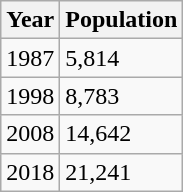<table class="wikitable">
<tr>
<th>Year</th>
<th>Population</th>
</tr>
<tr>
<td>1987</td>
<td>5,814</td>
</tr>
<tr>
<td>1998</td>
<td>8,783</td>
</tr>
<tr>
<td>2008</td>
<td>14,642</td>
</tr>
<tr>
<td>2018</td>
<td>21,241</td>
</tr>
</table>
